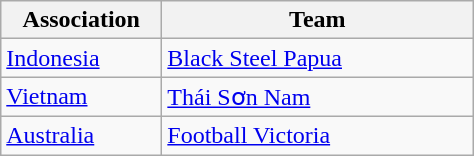<table class="wikitable">
<tr>
<th width=100>Association</th>
<th width=200>Team</th>
</tr>
<tr>
<td> <a href='#'>Indonesia</a></td>
<td><a href='#'>Black Steel Papua</a></td>
</tr>
<tr>
<td> <a href='#'>Vietnam</a></td>
<td><a href='#'>Thái Sơn Nam</a></td>
</tr>
<tr>
<td> <a href='#'>Australia</a></td>
<td><a href='#'>Football Victoria</a></td>
</tr>
</table>
